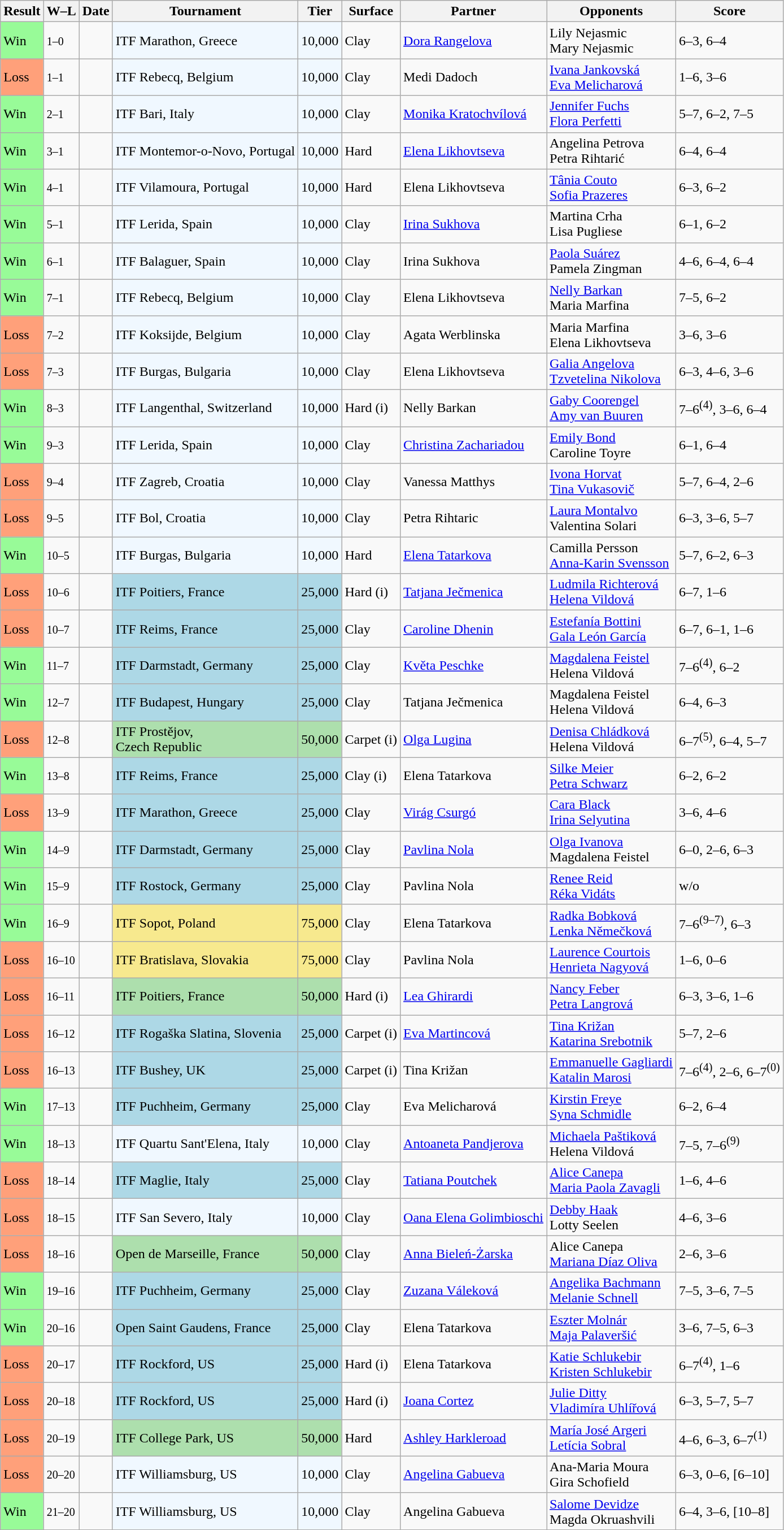<table class="sortable wikitable">
<tr>
<th>Result</th>
<th class="unsortable">W–L</th>
<th>Date</th>
<th>Tournament</th>
<th>Tier</th>
<th>Surface</th>
<th>Partner</th>
<th>Opponents</th>
<th class="unsortable">Score</th>
</tr>
<tr>
<td style="background:#98fb98;">Win</td>
<td><small>1–0</small></td>
<td></td>
<td style="background:#f0f8ff;">ITF Marathon, Greece</td>
<td style="background:#f0f8ff;">10,000</td>
<td>Clay</td>
<td> <a href='#'>Dora Rangelova</a></td>
<td> Lily Nejasmic <br>  Mary Nejasmic</td>
<td>6–3, 6–4</td>
</tr>
<tr>
<td style="background:#ffa07a;">Loss</td>
<td><small>1–1</small></td>
<td></td>
<td style="background:#f0f8ff;">ITF Rebecq, Belgium</td>
<td style="background:#f0f8ff;">10,000</td>
<td>Clay</td>
<td> Medi Dadoch</td>
<td> <a href='#'>Ivana Jankovská</a> <br>  <a href='#'>Eva Melicharová</a></td>
<td>1–6, 3–6</td>
</tr>
<tr>
<td style="background:#98fb98;">Win</td>
<td><small>2–1</small></td>
<td></td>
<td style="background:#f0f8ff;">ITF Bari, Italy</td>
<td style="background:#f0f8ff;">10,000</td>
<td>Clay</td>
<td> <a href='#'>Monika Kratochvílová</a></td>
<td> <a href='#'>Jennifer Fuchs</a> <br>  <a href='#'>Flora Perfetti</a></td>
<td>5–7, 6–2, 7–5</td>
</tr>
<tr>
<td style="background:#98fb98;">Win</td>
<td><small>3–1</small></td>
<td></td>
<td style="background:#f0f8ff;">ITF Montemor-o-Novo, Portugal</td>
<td style="background:#f0f8ff;">10,000</td>
<td>Hard</td>
<td> <a href='#'>Elena Likhovtseva</a></td>
<td> Angelina Petrova <br>  Petra Rihtarić</td>
<td>6–4, 6–4</td>
</tr>
<tr>
<td style="background:#98fb98;">Win</td>
<td><small>4–1</small></td>
<td></td>
<td style="background:#f0f8ff;">ITF Vilamoura, Portugal</td>
<td style="background:#f0f8ff;">10,000</td>
<td>Hard</td>
<td> Elena Likhovtseva</td>
<td> <a href='#'>Tânia Couto</a> <br>  <a href='#'>Sofia Prazeres</a></td>
<td>6–3, 6–2</td>
</tr>
<tr>
<td style="background:#98fb98;">Win</td>
<td><small>5–1</small></td>
<td></td>
<td style="background:#f0f8ff;">ITF Lerida, Spain</td>
<td style="background:#f0f8ff;">10,000</td>
<td>Clay</td>
<td> <a href='#'>Irina Sukhova</a></td>
<td> Martina Crha <br>  Lisa Pugliese</td>
<td>6–1, 6–2</td>
</tr>
<tr>
<td style="background:#98fb98;">Win</td>
<td><small>6–1</small></td>
<td></td>
<td style="background:#f0f8ff;">ITF Balaguer, Spain</td>
<td style="background:#f0f8ff;">10,000</td>
<td>Clay</td>
<td> Irina Sukhova</td>
<td> <a href='#'>Paola Suárez</a><br>  Pamela Zingman</td>
<td>4–6, 6–4, 6–4</td>
</tr>
<tr>
<td style="background:#98fb98;">Win</td>
<td><small>7–1</small></td>
<td></td>
<td style="background:#f0f8ff;">ITF Rebecq, Belgium</td>
<td style="background:#f0f8ff;">10,000</td>
<td>Clay</td>
<td> Elena Likhovtseva</td>
<td> <a href='#'>Nelly Barkan</a> <br>  Maria Marfina</td>
<td>7–5, 6–2</td>
</tr>
<tr>
<td style="background:#ffa07a;">Loss</td>
<td><small>7–2</small></td>
<td></td>
<td style="background:#f0f8ff;">ITF Koksijde, Belgium</td>
<td style="background:#f0f8ff;">10,000</td>
<td>Clay</td>
<td> Agata Werblinska</td>
<td> Maria Marfina <br>  Elena Likhovtseva</td>
<td>3–6, 3–6</td>
</tr>
<tr>
<td style="background:#ffa07a;">Loss</td>
<td><small>7–3</small></td>
<td></td>
<td style="background:#f0f8ff;">ITF Burgas, Bulgaria</td>
<td style="background:#f0f8ff;">10,000</td>
<td>Clay</td>
<td> Elena Likhovtseva</td>
<td> <a href='#'>Galia Angelova</a> <br>  <a href='#'>Tzvetelina Nikolova</a></td>
<td>6–3, 4–6, 3–6</td>
</tr>
<tr>
<td style="background:#98fb98;">Win</td>
<td><small>8–3</small></td>
<td></td>
<td style="background:#f0f8ff;">ITF Langenthal, Switzerland</td>
<td style="background:#f0f8ff;">10,000</td>
<td>Hard (i)</td>
<td> Nelly Barkan</td>
<td> <a href='#'>Gaby Coorengel</a> <br>  <a href='#'>Amy van Buuren</a></td>
<td>7–6<sup>(4)</sup>, 3–6, 6–4</td>
</tr>
<tr>
<td style="background:#98fb98;">Win</td>
<td><small>9–3</small></td>
<td></td>
<td style="background:#f0f8ff;">ITF Lerida, Spain</td>
<td style="background:#f0f8ff;">10,000</td>
<td>Clay</td>
<td> <a href='#'>Christina Zachariadou</a></td>
<td> <a href='#'>Emily Bond</a> <br>  Caroline Toyre</td>
<td>6–1, 6–4</td>
</tr>
<tr>
<td style="background:#ffa07a;">Loss</td>
<td><small>9–4</small></td>
<td></td>
<td style="background:#f0f8ff;">ITF Zagreb, Croatia</td>
<td style="background:#f0f8ff;">10,000</td>
<td>Clay</td>
<td> Vanessa Matthys</td>
<td> <a href='#'>Ivona Horvat</a> <br>  <a href='#'>Tina Vukasovič</a></td>
<td>5–7, 6–4, 2–6</td>
</tr>
<tr>
<td style="background:#ffa07a;">Loss</td>
<td><small>9–5</small></td>
<td></td>
<td style="background:#f0f8ff;">ITF Bol, Croatia</td>
<td style="background:#f0f8ff;">10,000</td>
<td>Clay</td>
<td> Petra Rihtaric</td>
<td> <a href='#'>Laura Montalvo</a> <br>  Valentina Solari</td>
<td>6–3, 3–6, 5–7</td>
</tr>
<tr>
<td style="background:#98fb98;">Win</td>
<td><small>10–5</small></td>
<td></td>
<td style="background:#f0f8ff;">ITF Burgas, Bulgaria</td>
<td style="background:#f0f8ff;">10,000</td>
<td>Hard</td>
<td> <a href='#'>Elena Tatarkova</a></td>
<td> Camilla Persson <br>  <a href='#'>Anna-Karin Svensson</a></td>
<td>5–7, 6–2, 6–3</td>
</tr>
<tr>
<td style="background:#ffa07a;">Loss</td>
<td><small>10–6</small></td>
<td></td>
<td style="background:lightblue;">ITF Poitiers, France</td>
<td style="background:lightblue;">25,000</td>
<td>Hard (i)</td>
<td> <a href='#'>Tatjana Ječmenica</a></td>
<td> <a href='#'>Ludmila Richterová</a> <br>  <a href='#'>Helena Vildová</a></td>
<td>6–7, 1–6</td>
</tr>
<tr>
<td style="background:#ffa07a;">Loss</td>
<td><small>10–7</small></td>
<td></td>
<td style="background:lightblue;">ITF Reims, France</td>
<td style="background:lightblue;">25,000</td>
<td>Clay</td>
<td> <a href='#'>Caroline Dhenin</a></td>
<td> <a href='#'>Estefanía Bottini</a> <br>  <a href='#'>Gala León García</a></td>
<td>6–7, 6–1, 1–6</td>
</tr>
<tr>
<td style="background:#98fb98;">Win</td>
<td><small>11–7</small></td>
<td></td>
<td style="background:lightblue;">ITF Darmstadt, Germany</td>
<td style="background:lightblue;">25,000</td>
<td>Clay</td>
<td> <a href='#'>Květa Peschke</a></td>
<td> <a href='#'>Magdalena Feistel</a> <br>  Helena Vildová</td>
<td>7–6<sup>(4)</sup>, 6–2</td>
</tr>
<tr>
<td style="background:#98fb98;">Win</td>
<td><small>12–7</small></td>
<td></td>
<td style="background:lightblue;">ITF Budapest, Hungary</td>
<td style="background:lightblue;">25,000</td>
<td>Clay</td>
<td> Tatjana Ječmenica</td>
<td> Magdalena Feistel <br>  Helena Vildová</td>
<td>6–4, 6–3</td>
</tr>
<tr>
<td style="background:#ffa07a;">Loss</td>
<td><small>12–8</small></td>
<td></td>
<td style="background:#addfad;">ITF Prostějov, <br>Czech Republic</td>
<td style="background:#addfad;">50,000</td>
<td>Carpet (i)</td>
<td> <a href='#'>Olga Lugina</a></td>
<td> <a href='#'>Denisa Chládková</a> <br>  Helena Vildová</td>
<td>6–7<sup>(5)</sup>, 6–4, 5–7</td>
</tr>
<tr>
<td style="background:#98fb98;">Win</td>
<td><small>13–8</small></td>
<td></td>
<td style="background:lightblue;">ITF Reims, France</td>
<td style="background:lightblue;">25,000</td>
<td>Clay (i)</td>
<td> Elena Tatarkova</td>
<td> <a href='#'>Silke Meier</a> <br>  <a href='#'>Petra Schwarz</a></td>
<td>6–2, 6–2</td>
</tr>
<tr>
<td style="background:#ffa07a;">Loss</td>
<td><small>13–9</small></td>
<td></td>
<td style="background:lightblue;">ITF Marathon, Greece</td>
<td style="background:lightblue;">25,000</td>
<td>Clay</td>
<td> <a href='#'>Virág Csurgó</a></td>
<td> <a href='#'>Cara Black</a> <br>  <a href='#'>Irina Selyutina</a></td>
<td>3–6, 4–6</td>
</tr>
<tr>
<td style="background:#98fb98;">Win</td>
<td><small>14–9</small></td>
<td></td>
<td style="background:lightblue;">ITF Darmstadt, Germany</td>
<td style="background:lightblue;">25,000</td>
<td>Clay</td>
<td> <a href='#'>Pavlina Nola</a></td>
<td> <a href='#'>Olga Ivanova</a> <br>  Magdalena Feistel</td>
<td>6–0, 2–6, 6–3</td>
</tr>
<tr>
<td style="background:#98fb98;">Win</td>
<td><small>15–9</small></td>
<td></td>
<td style="background:lightblue;">ITF Rostock, Germany</td>
<td style="background:lightblue;">25,000</td>
<td>Clay</td>
<td> Pavlina Nola</td>
<td> <a href='#'>Renee Reid</a> <br>  <a href='#'>Réka Vidáts</a></td>
<td>w/o</td>
</tr>
<tr>
<td style="background:#98fb98;">Win</td>
<td><small>16–9</small></td>
<td></td>
<td style="background:#f7e98e;">ITF Sopot, Poland</td>
<td style="background:#f7e98e;">75,000</td>
<td>Clay</td>
<td> Elena Tatarkova</td>
<td> <a href='#'>Radka Bobková</a> <br>  <a href='#'>Lenka Němečková</a></td>
<td>7–6<sup>(9–7)</sup>, 6–3</td>
</tr>
<tr>
<td style="background:#ffa07a;">Loss</td>
<td><small>16–10</small></td>
<td></td>
<td style="background:#f7e98e;">ITF Bratislava, Slovakia</td>
<td style="background:#f7e98e;">75,000</td>
<td>Clay</td>
<td> Pavlina Nola</td>
<td> <a href='#'>Laurence Courtois</a> <br>  <a href='#'>Henrieta Nagyová</a></td>
<td>1–6, 0–6</td>
</tr>
<tr>
<td style="background:#ffa07a;">Loss</td>
<td><small>16–11</small></td>
<td></td>
<td style="background:#addfad;">ITF Poitiers, France</td>
<td style="background:#addfad;">50,000</td>
<td>Hard (i)</td>
<td> <a href='#'>Lea Ghirardi</a></td>
<td> <a href='#'>Nancy Feber</a> <br>  <a href='#'>Petra Langrová</a></td>
<td>6–3, 3–6, 1–6</td>
</tr>
<tr>
<td style="background:#ffa07a;">Loss</td>
<td><small>16–12</small></td>
<td></td>
<td style="background:lightblue;">ITF Rogaška Slatina, Slovenia</td>
<td style="background:lightblue;">25,000</td>
<td>Carpet (i)</td>
<td> <a href='#'>Eva Martincová</a></td>
<td> <a href='#'>Tina Križan</a> <br>  <a href='#'>Katarina Srebotnik</a></td>
<td>5–7, 2–6</td>
</tr>
<tr>
<td style="background:#ffa07a;">Loss</td>
<td><small>16–13</small></td>
<td></td>
<td style="background:lightblue;">ITF Bushey, UK</td>
<td style="background:lightblue;">25,000</td>
<td>Carpet (i)</td>
<td> Tina Križan</td>
<td> <a href='#'>Emmanuelle Gagliardi</a> <br>  <a href='#'>Katalin Marosi</a></td>
<td>7–6<sup>(4)</sup>, 2–6, 6–7<sup>(0)</sup></td>
</tr>
<tr>
<td style="background:#98fb98;">Win</td>
<td><small>17–13</small></td>
<td></td>
<td style="background:lightblue;">ITF Puchheim, Germany</td>
<td style="background:lightblue;">25,000</td>
<td>Clay</td>
<td> Eva Melicharová</td>
<td> <a href='#'>Kirstin Freye</a> <br>  <a href='#'>Syna Schmidle</a></td>
<td>6–2, 6–4</td>
</tr>
<tr>
<td style="background:#98fb98;">Win</td>
<td><small>18–13</small></td>
<td></td>
<td style="background:#f0f8ff;">ITF Quartu Sant'Elena, Italy</td>
<td style="background:#f0f8ff;">10,000</td>
<td>Clay</td>
<td> <a href='#'>Antoaneta Pandjerova</a></td>
<td> <a href='#'>Michaela Paštiková</a> <br>  Helena Vildová</td>
<td>7–5, 7–6<sup>(9)</sup></td>
</tr>
<tr>
<td style="background:#ffa07a;">Loss</td>
<td><small>18–14</small></td>
<td></td>
<td style="background:lightblue;">ITF Maglie, Italy</td>
<td style="background:lightblue;">25,000</td>
<td>Clay</td>
<td> <a href='#'>Tatiana Poutchek</a></td>
<td> <a href='#'>Alice Canepa</a> <br> <a href='#'>Maria Paola Zavagli</a></td>
<td>1–6, 4–6</td>
</tr>
<tr>
<td style="background:#ffa07a;">Loss</td>
<td><small>18–15</small></td>
<td></td>
<td style="background:#f0f8ff;">ITF San Severo, Italy</td>
<td style="background:#f0f8ff;">10,000</td>
<td>Clay</td>
<td> <a href='#'>Oana Elena Golimbioschi</a></td>
<td> <a href='#'>Debby Haak</a> <br>  Lotty Seelen</td>
<td>4–6, 3–6</td>
</tr>
<tr>
<td style="background:#ffa07a;">Loss</td>
<td><small>18–16</small></td>
<td></td>
<td style="background:#addfad;">Open de Marseille, France</td>
<td style="background:#addfad;">50,000</td>
<td>Clay</td>
<td> <a href='#'>Anna Bieleń-Żarska</a></td>
<td> Alice Canepa <br>  <a href='#'>Mariana Díaz Oliva</a></td>
<td>2–6, 3–6</td>
</tr>
<tr>
<td style="background:#98fb98;">Win</td>
<td><small>19–16</small></td>
<td></td>
<td style="background:lightblue;">ITF Puchheim, Germany</td>
<td style="background:lightblue;">25,000</td>
<td>Clay</td>
<td> <a href='#'>Zuzana Váleková</a></td>
<td> <a href='#'>Angelika Bachmann</a> <br>  <a href='#'>Melanie Schnell</a></td>
<td>7–5, 3–6, 7–5</td>
</tr>
<tr>
<td style="background:#98fb98;">Win</td>
<td><small>20–16</small></td>
<td></td>
<td style="background:lightblue;">Open Saint Gaudens, France</td>
<td style="background:lightblue;">25,000</td>
<td>Clay</td>
<td> Elena Tatarkova</td>
<td> <a href='#'>Eszter Molnár</a> <br>  <a href='#'>Maja Palaveršić</a></td>
<td>3–6, 7–5, 6–3</td>
</tr>
<tr>
<td style="background:#ffa07a;">Loss</td>
<td><small>20–17</small></td>
<td></td>
<td style="background:lightblue;">ITF Rockford, US</td>
<td style="background:lightblue;">25,000</td>
<td>Hard (i)</td>
<td> Elena Tatarkova</td>
<td> <a href='#'>Katie Schlukebir</a> <br>  <a href='#'>Kristen Schlukebir</a></td>
<td>6–7<sup>(4)</sup>, 1–6</td>
</tr>
<tr>
<td style="background:#ffa07a;">Loss</td>
<td><small>20–18</small></td>
<td></td>
<td style="background:lightblue;">ITF Rockford, US</td>
<td style="background:lightblue;">25,000</td>
<td>Hard (i)</td>
<td> <a href='#'>Joana Cortez</a></td>
<td> <a href='#'>Julie Ditty</a> <br>  <a href='#'>Vladimíra Uhlířová</a></td>
<td>6–3, 5–7, 5–7</td>
</tr>
<tr>
<td style="background:#ffa07a;">Loss</td>
<td><small>20–19</small></td>
<td></td>
<td style="background:#addfad;">ITF College Park, US</td>
<td style="background:#addfad;">50,000</td>
<td>Hard</td>
<td> <a href='#'>Ashley Harkleroad</a></td>
<td> <a href='#'>María José Argeri</a> <br>  <a href='#'>Letícia Sobral</a></td>
<td>4–6, 6–3, 6–7<sup>(1)</sup></td>
</tr>
<tr>
<td style="background:#ffa07a;">Loss</td>
<td><small>20–20</small></td>
<td></td>
<td style="background:#f0f8ff;">ITF Williamsburg, US</td>
<td style="background:#f0f8ff;">10,000</td>
<td>Clay</td>
<td> <a href='#'>Angelina Gabueva</a></td>
<td> Ana-Maria Moura <br>  Gira Schofield</td>
<td>6–3, 0–6, [6–10]</td>
</tr>
<tr>
<td style="background:#98fb98;">Win</td>
<td><small>21–20</small></td>
<td></td>
<td style="background:#f0f8ff;">ITF Williamsburg, US</td>
<td style="background:#f0f8ff;">10,000</td>
<td>Clay</td>
<td> Angelina Gabueva</td>
<td> <a href='#'>Salome Devidze</a> <br>  Magda Okruashvili</td>
<td>6–4, 3–6, [10–8]</td>
</tr>
</table>
